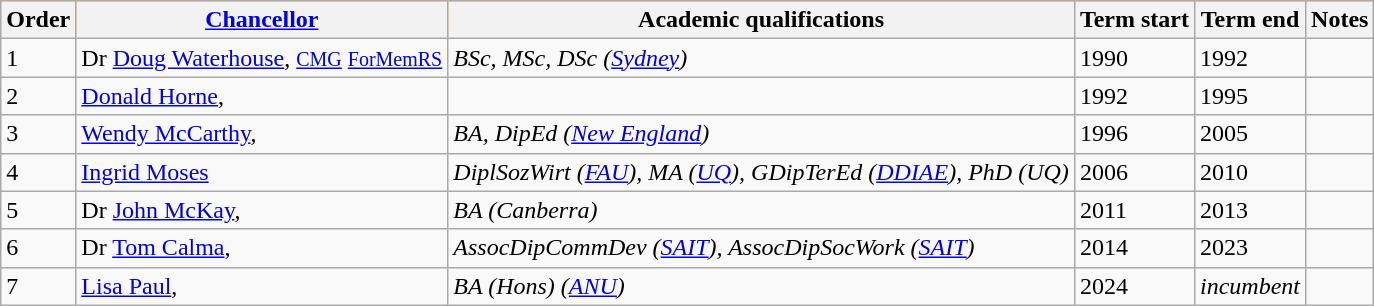<table class="wikitable sortable">
<tr style="background:#fc3;">
<th>Order</th>
<th><a href='#'>Chancellor</a></th>
<th>Academic qualifications</th>
<th>Term start</th>
<th>Term end</th>
<th>Notes</th>
</tr>
<tr>
<td>1</td>
<td>Dr <a href='#'>Doug Waterhouse</a>, <small><a href='#'>CMG</a></small>  <small><a href='#'>ForMemRS</a></small></td>
<td><em> BSc, MSc, DSc (<a href='#'>Sydney</a>)</em></td>
<td>1990</td>
<td>1992</td>
<td></td>
</tr>
<tr>
<td>2</td>
<td><a href='#'>Donald Horne</a>, </td>
<td><em> </em></td>
<td>1992</td>
<td>1995</td>
<td></td>
</tr>
<tr>
<td>3</td>
<td><a href='#'>Wendy McCarthy</a>, </td>
<td><em>BA, DipEd (<a href='#'>New England</a>)</em></td>
<td>1996</td>
<td>2005</td>
<td></td>
</tr>
<tr>
<td>4</td>
<td><a href='#'>Ingrid Moses</a></td>
<td><em>DiplSozWirt (<a href='#'>FAU</a>), MA (<a href='#'>UQ</a>), GDipTerEd (<a href='#'>DDIAE</a>), PhD (UQ)</em></td>
<td>2006</td>
<td>2010</td>
<td></td>
</tr>
<tr>
<td>5</td>
<td>Dr <a href='#'>John McKay</a>, </td>
<td><em>BA (Canberra)</em></td>
<td>2011</td>
<td>2013</td>
<td></td>
</tr>
<tr>
<td>6</td>
<td>Dr <a href='#'>Tom Calma</a>, </td>
<td><em>AssocDipCommDev (<a href='#'>SAIT</a>), AssocDipSocWork (<a href='#'>SAIT</a>)</em></td>
<td>2014</td>
<td>2023</td>
<td></td>
</tr>
<tr>
<td>7</td>
<td><a href='#'>Lisa Paul</a>, </td>
<td><em>BA (Hons) (<a href='#'>ANU</a>)</em></td>
<td>2024</td>
<td><em>incumbent</em></td>
<td></td>
</tr>
</table>
